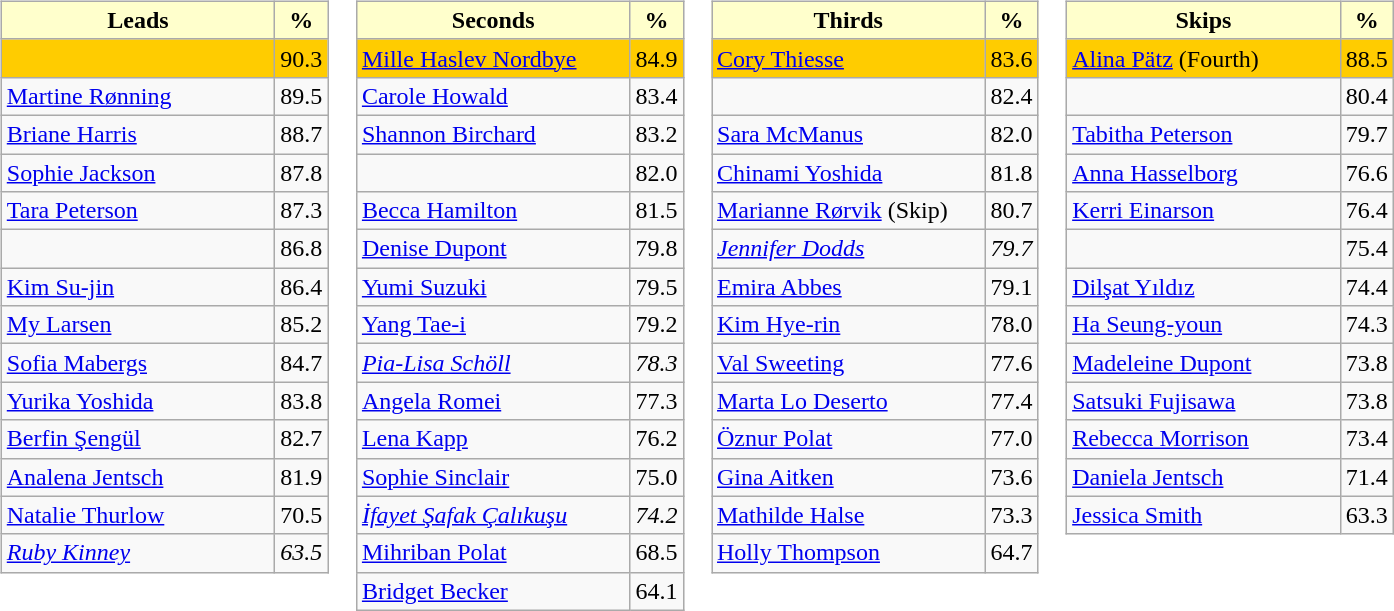<table style="display: flex; flex-wrap: wrap;">
<tr>
<td valign=top style="display: inline-block;"><br><table class="wikitable">
<tr>
<th style="background:#ffc; width:175px;">Leads</th>
<th style="background:#ffc;">%</th>
</tr>
<tr bgcolor=#FFCC00>
<td></td>
<td>90.3</td>
</tr>
<tr>
<td> <a href='#'>Martine Rønning</a></td>
<td>89.5</td>
</tr>
<tr>
<td> <a href='#'>Briane Harris</a></td>
<td>88.7</td>
</tr>
<tr>
<td> <a href='#'>Sophie Jackson</a></td>
<td>87.8</td>
</tr>
<tr>
<td> <a href='#'>Tara Peterson</a></td>
<td>87.3</td>
</tr>
<tr>
<td></td>
<td>86.8</td>
</tr>
<tr>
<td> <a href='#'>Kim Su-jin</a></td>
<td>86.4</td>
</tr>
<tr>
<td> <a href='#'>My Larsen</a></td>
<td>85.2</td>
</tr>
<tr>
<td> <a href='#'>Sofia Mabergs</a></td>
<td>84.7</td>
</tr>
<tr>
<td> <a href='#'>Yurika Yoshida</a></td>
<td>83.8</td>
</tr>
<tr>
<td> <a href='#'>Berfin Şengül</a></td>
<td>82.7</td>
</tr>
<tr>
<td> <a href='#'>Analena Jentsch</a></td>
<td>81.9</td>
</tr>
<tr>
<td> <a href='#'>Natalie Thurlow</a></td>
<td>70.5</td>
</tr>
<tr>
<td> <em><a href='#'>Ruby Kinney</a></em></td>
<td><em>63.5</em></td>
</tr>
</table>
</td>
<td valign=top style="display: inline-block;"><br><table class="wikitable">
<tr>
<th style="background:#ffc; width:175px;">Seconds</th>
<th style="background:#ffc;">%</th>
</tr>
<tr bgcolor=#FFCC00>
<td> <a href='#'>Mille Haslev Nordbye</a></td>
<td>84.9</td>
</tr>
<tr>
<td> <a href='#'>Carole Howald</a></td>
<td>83.4</td>
</tr>
<tr>
<td> <a href='#'>Shannon Birchard</a></td>
<td>83.2</td>
</tr>
<tr>
<td></td>
<td>82.0</td>
</tr>
<tr>
<td> <a href='#'>Becca Hamilton</a></td>
<td>81.5</td>
</tr>
<tr>
<td> <a href='#'>Denise Dupont</a></td>
<td>79.8</td>
</tr>
<tr>
<td> <a href='#'>Yumi Suzuki</a></td>
<td>79.5</td>
</tr>
<tr>
<td> <a href='#'>Yang Tae-i</a></td>
<td>79.2</td>
</tr>
<tr>
<td> <em><a href='#'>Pia-Lisa Schöll</a></em></td>
<td><em>78.3</em></td>
</tr>
<tr>
<td> <a href='#'>Angela Romei</a></td>
<td>77.3</td>
</tr>
<tr>
<td> <a href='#'>Lena Kapp</a></td>
<td>76.2</td>
</tr>
<tr>
<td> <a href='#'>Sophie Sinclair</a></td>
<td>75.0</td>
</tr>
<tr>
<td> <em><a href='#'>İfayet Şafak Çalıkuşu</a></em></td>
<td><em>74.2</em></td>
</tr>
<tr>
<td> <a href='#'>Mihriban Polat</a></td>
<td>68.5</td>
</tr>
<tr>
<td> <a href='#'>Bridget Becker</a></td>
<td>64.1</td>
</tr>
</table>
</td>
<td valign=top style="display: inline-block;"><br><table class="wikitable">
<tr>
<th style="background:#ffc; width:175px;">Thirds</th>
<th style="background:#ffc;">%</th>
</tr>
<tr bgcolor=#FFCC00>
<td> <a href='#'>Cory Thiesse</a></td>
<td>83.6</td>
</tr>
<tr>
<td></td>
<td>82.4</td>
</tr>
<tr>
<td> <a href='#'>Sara McManus</a></td>
<td>82.0</td>
</tr>
<tr>
<td> <a href='#'>Chinami Yoshida</a></td>
<td>81.8</td>
</tr>
<tr>
<td> <a href='#'>Marianne Rørvik</a> (Skip)</td>
<td>80.7</td>
</tr>
<tr>
<td> <em><a href='#'>Jennifer Dodds</a></em></td>
<td><em>79.7</em></td>
</tr>
<tr>
<td> <a href='#'>Emira Abbes</a></td>
<td>79.1</td>
</tr>
<tr>
<td> <a href='#'>Kim Hye-rin</a></td>
<td>78.0</td>
</tr>
<tr>
<td> <a href='#'>Val Sweeting</a></td>
<td>77.6</td>
</tr>
<tr>
<td> <a href='#'>Marta Lo Deserto</a></td>
<td>77.4</td>
</tr>
<tr>
<td> <a href='#'>Öznur Polat</a></td>
<td>77.0</td>
</tr>
<tr>
<td> <a href='#'>Gina Aitken</a></td>
<td>73.6</td>
</tr>
<tr>
<td> <a href='#'>Mathilde Halse</a></td>
<td>73.3</td>
</tr>
<tr>
<td> <a href='#'>Holly Thompson</a></td>
<td>64.7</td>
</tr>
</table>
</td>
<td valign=top style="display: inline-block;"><br><table class="wikitable">
<tr>
<th style="background:#ffc; width:175px;">Skips</th>
<th style="background:#ffc;">%</th>
</tr>
<tr bgcolor=#FFCC00>
<td> <a href='#'>Alina Pätz</a> (Fourth)</td>
<td>88.5</td>
</tr>
<tr>
<td></td>
<td>80.4</td>
</tr>
<tr>
<td> <a href='#'>Tabitha Peterson</a></td>
<td>79.7</td>
</tr>
<tr>
<td> <a href='#'>Anna Hasselborg</a></td>
<td>76.6</td>
</tr>
<tr>
<td> <a href='#'>Kerri Einarson</a></td>
<td>76.4</td>
</tr>
<tr>
<td></td>
<td>75.4</td>
</tr>
<tr>
<td> <a href='#'>Dilşat Yıldız</a></td>
<td>74.4</td>
</tr>
<tr>
<td> <a href='#'>Ha Seung-youn</a></td>
<td>74.3</td>
</tr>
<tr>
<td> <a href='#'>Madeleine Dupont</a></td>
<td>73.8</td>
</tr>
<tr>
<td> <a href='#'>Satsuki Fujisawa</a></td>
<td>73.8</td>
</tr>
<tr>
<td> <a href='#'>Rebecca Morrison</a></td>
<td>73.4</td>
</tr>
<tr>
<td> <a href='#'>Daniela Jentsch</a></td>
<td>71.4</td>
</tr>
<tr>
<td> <a href='#'>Jessica Smith</a></td>
<td>63.3</td>
</tr>
</table>
</td>
</tr>
</table>
